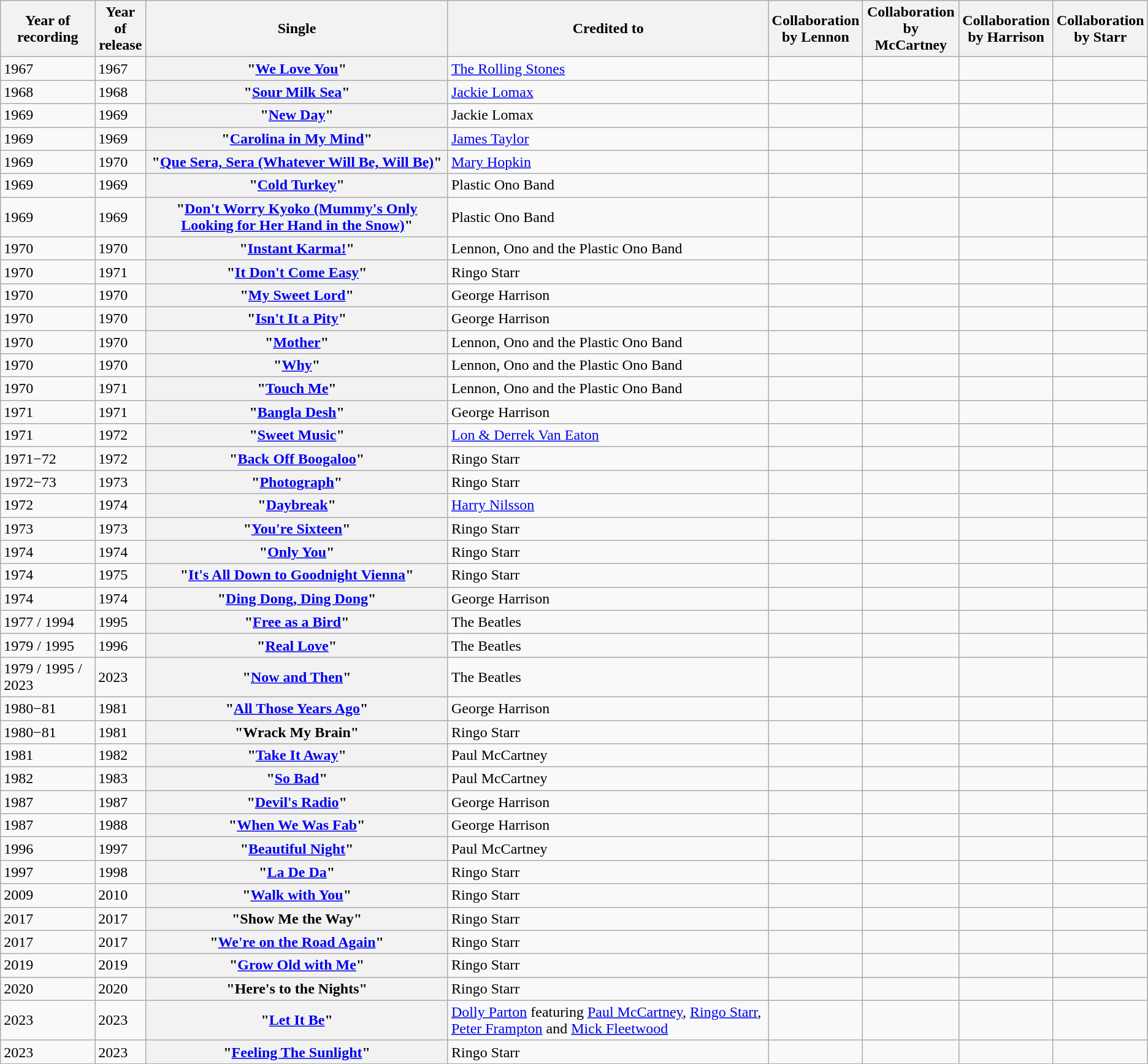<table class="wikitable sortable plainrowheaders sticky-header sort-under" border="1">
<tr>
<th scope="col">Year of<br>recording</th>
<th scope="col">Year of<br>release</th>
<th scope="col">Single</th>
<th scope="col">Credited to</th>
<th scope="col">Collaboration<br>by Lennon</th>
<th scope="col">Collaboration<br>by McCartney</th>
<th scope="col">Collaboration<br>by Harrison</th>
<th scope="col">Collaboration<br>by Starr</th>
</tr>
<tr>
<td>1967</td>
<td>1967</td>
<th scope="row">"<a href='#'>We Love You</a>"</th>
<td><a href='#'>The Rolling Stones</a></td>
<td></td>
<td></td>
<td></td>
<td></td>
</tr>
<tr>
<td>1968</td>
<td>1968</td>
<th scope="row">"<a href='#'>Sour Milk Sea</a>"</th>
<td><a href='#'>Jackie Lomax</a></td>
<td></td>
<td></td>
<td></td>
<td> </td>
</tr>
<tr>
<td>1969</td>
<td>1969</td>
<th scope="row">"<a href='#'>New Day</a>"</th>
<td>Jackie Lomax</td>
<td></td>
<td></td>
<td></td>
<td> </td>
</tr>
<tr>
<td>1969</td>
<td>1969</td>
<th scope="row">"<a href='#'>Carolina in My Mind</a>"</th>
<td><a href='#'>James Taylor</a></td>
<td></td>
<td></td>
<td></td>
<td></td>
</tr>
<tr>
<td>1969</td>
<td>1970</td>
<th scope="row">"<a href='#'>Que Sera, Sera (Whatever Will Be, Will Be)</a>"</th>
<td><a href='#'>Mary Hopkin</a></td>
<td></td>
<td> </td>
<td></td>
<td> </td>
</tr>
<tr>
<td>1969</td>
<td>1969</td>
<th scope="row">"<a href='#'>Cold Turkey</a>"</th>
<td>Plastic Ono Band</td>
<td> </td>
<td></td>
<td></td>
<td> </td>
</tr>
<tr>
<td>1969</td>
<td>1969</td>
<th scope="row">"<a href='#'>Don't Worry Kyoko (Mummy's Only Looking for Her Hand in the Snow)</a>" </th>
<td>Plastic Ono Band</td>
<td> </td>
<td></td>
<td></td>
<td> </td>
</tr>
<tr>
<td>1970</td>
<td>1970</td>
<th scope="row">"<a href='#'>Instant Karma!</a>"</th>
<td>Lennon, Ono and the Plastic Ono Band</td>
<td> </td>
<td></td>
<td> </td>
<td></td>
</tr>
<tr>
<td>1970</td>
<td>1971</td>
<th scope="row">"<a href='#'>It Don't Come Easy</a>"</th>
<td>Ringo Starr</td>
<td></td>
<td></td>
<td> </td>
<td> </td>
</tr>
<tr>
<td>1970</td>
<td>1970</td>
<th scope="row">"<a href='#'>My Sweet Lord</a>"</th>
<td>George Harrison</td>
<td></td>
<td></td>
<td> </td>
<td> </td>
</tr>
<tr>
<td>1970</td>
<td>1970</td>
<th scope="row">"<a href='#'>Isn't It a Pity</a>"</th>
<td>George Harrison</td>
<td></td>
<td></td>
<td> </td>
<td> </td>
</tr>
<tr>
<td>1970</td>
<td>1970</td>
<th scope="row">"<a href='#'>Mother</a>"</th>
<td>Lennon, Ono and the Plastic Ono Band</td>
<td> </td>
<td></td>
<td></td>
<td> </td>
</tr>
<tr>
<td>1970</td>
<td>1970</td>
<th scope="row">"<a href='#'>Why</a>" </th>
<td>Lennon, Ono and the Plastic Ono Band</td>
<td> </td>
<td></td>
<td></td>
<td> </td>
</tr>
<tr>
<td>1970</td>
<td>1971</td>
<th scope="row">"<a href='#'>Touch Me</a>" </th>
<td>Lennon, Ono and the Plastic Ono Band</td>
<td> </td>
<td></td>
<td></td>
<td> </td>
</tr>
<tr>
<td>1971</td>
<td>1971</td>
<th scope="row">"<a href='#'>Bangla Desh</a>"</th>
<td>George Harrison</td>
<td></td>
<td></td>
<td> </td>
<td> </td>
</tr>
<tr>
<td>1971</td>
<td>1972</td>
<th scope="row">"<a href='#'>Sweet Music</a>"</th>
<td><a href='#'>Lon & Derrek Van Eaton</a></td>
<td></td>
<td></td>
<td> </td>
<td> </td>
</tr>
<tr>
<td>1971−72</td>
<td>1972</td>
<th scope="row">"<a href='#'>Back Off Boogaloo</a>"</th>
<td>Ringo Starr</td>
<td></td>
<td></td>
<td> </td>
<td> </td>
</tr>
<tr>
<td>1972−73</td>
<td>1973</td>
<th scope="row">"<a href='#'>Photograph</a>"</th>
<td>Ringo Starr</td>
<td></td>
<td></td>
<td> </td>
<td> </td>
</tr>
<tr>
<td>1972</td>
<td>1974</td>
<th scope="row">"<a href='#'>Daybreak</a>"</th>
<td><a href='#'>Harry Nilsson</a></td>
<td></td>
<td></td>
<td> </td>
<td> </td>
</tr>
<tr>
<td>1973</td>
<td>1973</td>
<th scope="row">"<a href='#'>You're Sixteen</a>"</th>
<td>Ringo Starr</td>
<td></td>
<td> </td>
<td></td>
<td> </td>
</tr>
<tr>
<td>1974</td>
<td>1974</td>
<th scope="row">"<a href='#'>Only You</a>"</th>
<td>Ringo Starr</td>
<td> </td>
<td></td>
<td></td>
<td> </td>
</tr>
<tr>
<td>1974</td>
<td>1975</td>
<th scope="row">"<a href='#'>It's All Down to Goodnight Vienna</a>"</th>
<td>Ringo Starr</td>
<td> </td>
<td></td>
<td></td>
<td> </td>
</tr>
<tr>
<td>1974</td>
<td>1974</td>
<th scope="row">"<a href='#'>Ding Dong, Ding Dong</a>"</th>
<td>George Harrison</td>
<td></td>
<td></td>
<td> </td>
<td> </td>
</tr>
<tr>
<td>1977 / 1994</td>
<td>1995</td>
<th scope="row">"<a href='#'>Free as a Bird</a>"</th>
<td>The Beatles</td>
<td> </td>
<td> </td>
<td> </td>
<td> </td>
</tr>
<tr>
<td>1979 / 1995</td>
<td>1996</td>
<th scope="row">"<a href='#'>Real Love</a>"</th>
<td>The Beatles</td>
<td></td>
<td> </td>
<td> </td>
<td> </td>
</tr>
<tr>
<td>1979 / 1995 / 2023</td>
<td>2023</td>
<th scope="row">"<a href='#'>Now and Then</a>"</th>
<td>The Beatles</td>
<td></td>
<td> </td>
<td> </td>
<td> </td>
</tr>
<tr>
<td>1980−81</td>
<td>1981</td>
<th scope="row">"<a href='#'>All Those Years Ago</a>"</th>
<td>George Harrison</td>
<td></td>
<td> </td>
<td> </td>
<td> </td>
</tr>
<tr>
<td>1980−81</td>
<td>1981</td>
<th scope="row">"Wrack My Brain"</th>
<td>Ringo Starr</td>
<td></td>
<td></td>
<td> </td>
<td> </td>
</tr>
<tr>
<td>1981</td>
<td>1982</td>
<th scope="row">"<a href='#'>Take It Away</a>"</th>
<td>Paul McCartney</td>
<td></td>
<td> </td>
<td></td>
<td> </td>
</tr>
<tr>
<td>1982</td>
<td>1983</td>
<th scope="row">"<a href='#'>So Bad</a>"</th>
<td>Paul McCartney</td>
<td></td>
<td> </td>
<td></td>
<td> </td>
</tr>
<tr>
<td>1987</td>
<td>1987</td>
<th scope="row">"<a href='#'>Devil's Radio</a>" </th>
<td>George Harrison</td>
<td></td>
<td></td>
<td> </td>
<td> </td>
</tr>
<tr>
<td>1987</td>
<td>1988</td>
<th scope="row">"<a href='#'>When We Was Fab</a>"</th>
<td>George Harrison</td>
<td></td>
<td></td>
<td> </td>
<td> </td>
</tr>
<tr>
<td>1996</td>
<td>1997</td>
<th scope="row">"<a href='#'>Beautiful Night</a>"</th>
<td>Paul McCartney</td>
<td></td>
<td> </td>
<td></td>
<td> </td>
</tr>
<tr>
<td>1997</td>
<td>1998</td>
<th scope="row">"<a href='#'>La De Da</a>"</th>
<td>Ringo Starr</td>
<td></td>
<td> </td>
<td></td>
<td> </td>
</tr>
<tr>
<td>2009</td>
<td>2010</td>
<th scope="row">"<a href='#'>Walk with You</a>"</th>
<td>Ringo Starr</td>
<td></td>
<td> </td>
<td></td>
<td> </td>
</tr>
<tr>
<td>2017</td>
<td>2017</td>
<th scope="row">"Show Me the Way"</th>
<td>Ringo Starr</td>
<td></td>
<td> </td>
<td></td>
<td> </td>
</tr>
<tr>
<td>2017</td>
<td>2017</td>
<th scope="row">"<a href='#'>We're on the Road Again</a>"</th>
<td>Ringo Starr</td>
<td></td>
<td> </td>
<td></td>
<td> </td>
</tr>
<tr>
<td>2019</td>
<td>2019</td>
<th scope="row">"<a href='#'>Grow Old with Me</a>"</th>
<td>Ringo Starr</td>
<td></td>
<td> </td>
<td></td>
<td> </td>
</tr>
<tr>
<td>2020</td>
<td>2020</td>
<th scope="row">"Here's to the Nights"</th>
<td>Ringo Starr</td>
<td></td>
<td> </td>
<td></td>
<td> </td>
</tr>
<tr>
<td>2023</td>
<td>2023</td>
<th scope="row">"<a href='#'>Let It Be</a>"</th>
<td><a href='#'>Dolly Parton</a> featuring <a href='#'>Paul McCartney</a>, <a href='#'>Ringo Starr</a>, <a href='#'>Peter Frampton</a> and <a href='#'>Mick Fleetwood</a></td>
<td></td>
<td> </td>
<td></td>
<td> </td>
</tr>
<tr>
<td>2023</td>
<td>2023</td>
<th scope="row">"<a href='#'>Feeling The Sunlight</a>"</th>
<td>Ringo Starr</td>
<td></td>
<td> </td>
<td></td>
<td> </td>
</tr>
</table>
